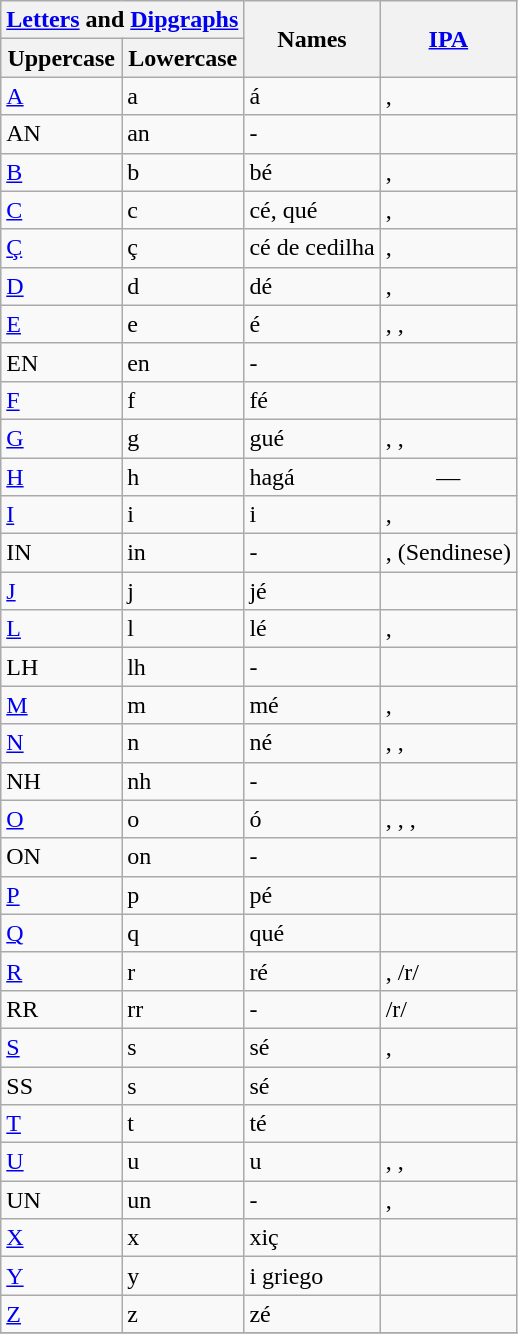<table class="wikitable">
<tr>
<th colspan="2"><a href='#'>Letters</a> and <a href='#'>Dipgraphs</a></th>
<th rowspan="2">Names</th>
<th rowspan="2"><a href='#'>IPA</a></th>
</tr>
<tr>
<th>Uppercase</th>
<th>Lowercase</th>
</tr>
<tr>
<td><a href='#'>A</a></td>
<td>a</td>
<td>á</td>
<td>, </td>
</tr>
<tr>
<td>AN</td>
<td>an</td>
<td>-</td>
<td></td>
</tr>
<tr>
<td><a href='#'>B</a></td>
<td>b</td>
<td>bé</td>
<td>, </td>
</tr>
<tr>
<td><a href='#'>C</a></td>
<td>c</td>
<td>cé, qué</td>
<td>, </td>
</tr>
<tr>
<td><a href='#'>Ç</a></td>
<td>ç</td>
<td>cé de cedilha</td>
<td>, </td>
</tr>
<tr>
<td><a href='#'>D</a></td>
<td>d</td>
<td>dé</td>
<td>, </td>
</tr>
<tr>
<td><a href='#'>E</a></td>
<td>e</td>
<td>é</td>
<td>, , </td>
</tr>
<tr>
<td>EN</td>
<td>en</td>
<td>-</td>
<td>  </td>
</tr>
<tr>
<td><a href='#'>F</a></td>
<td>f</td>
<td>fé</td>
<td></td>
</tr>
<tr>
<td><a href='#'>G</a></td>
<td>g</td>
<td>gué</td>
<td>, , </td>
</tr>
<tr>
<td><a href='#'>H</a></td>
<td>h</td>
<td>hagá</td>
<td align="center">—</td>
</tr>
<tr>
<td><a href='#'>I</a></td>
<td>i</td>
<td>i</td>
<td>, </td>
</tr>
<tr>
<td>IN</td>
<td>in</td>
<td>-</td>
<td>,  (Sendinese)</td>
</tr>
<tr>
<td><a href='#'>J</a></td>
<td>j</td>
<td>jé</td>
<td></td>
</tr>
<tr>
<td><a href='#'>L</a></td>
<td>l</td>
<td>lé</td>
<td>, </td>
</tr>
<tr>
<td>LH</td>
<td>lh</td>
<td>-</td>
<td></td>
</tr>
<tr>
<td><a href='#'>M</a></td>
<td>m</td>
<td>mé</td>
<td>, </td>
</tr>
<tr>
<td><a href='#'>N</a></td>
<td>n</td>
<td>né</td>
<td>, , </td>
</tr>
<tr>
<td>NH</td>
<td>nh</td>
<td>-</td>
<td></td>
</tr>
<tr>
<td><a href='#'>O</a></td>
<td>o</td>
<td>ó</td>
<td>, , , </td>
</tr>
<tr>
<td>ON</td>
<td>on</td>
<td>-</td>
<td></td>
</tr>
<tr>
<td><a href='#'>P</a></td>
<td>p</td>
<td>pé</td>
<td></td>
</tr>
<tr>
<td><a href='#'>Q</a></td>
<td>q</td>
<td>qué</td>
<td></td>
</tr>
<tr>
<td><a href='#'>R</a></td>
<td>r</td>
<td>ré</td>
<td>, /r/</td>
</tr>
<tr>
<td>RR</td>
<td>rr</td>
<td>-</td>
<td>/r/</td>
</tr>
<tr>
<td><a href='#'>S</a></td>
<td>s</td>
<td>sé</td>
<td>, </td>
</tr>
<tr>
<td>SS</td>
<td>s</td>
<td>sé</td>
<td></td>
</tr>
<tr>
<td><a href='#'>T</a></td>
<td>t</td>
<td>té</td>
<td></td>
</tr>
<tr>
<td><a href='#'>U</a></td>
<td>u</td>
<td>u</td>
<td>, , </td>
</tr>
<tr>
<td>UN</td>
<td>un</td>
<td>-</td>
<td>, </td>
</tr>
<tr>
<td><a href='#'>X</a></td>
<td>x</td>
<td>xiç</td>
<td></td>
</tr>
<tr>
<td><a href='#'>Y</a></td>
<td>y</td>
<td>i griego</td>
<td></td>
</tr>
<tr>
<td><a href='#'>Z</a></td>
<td>z</td>
<td>zé</td>
<td></td>
</tr>
<tr>
</tr>
</table>
